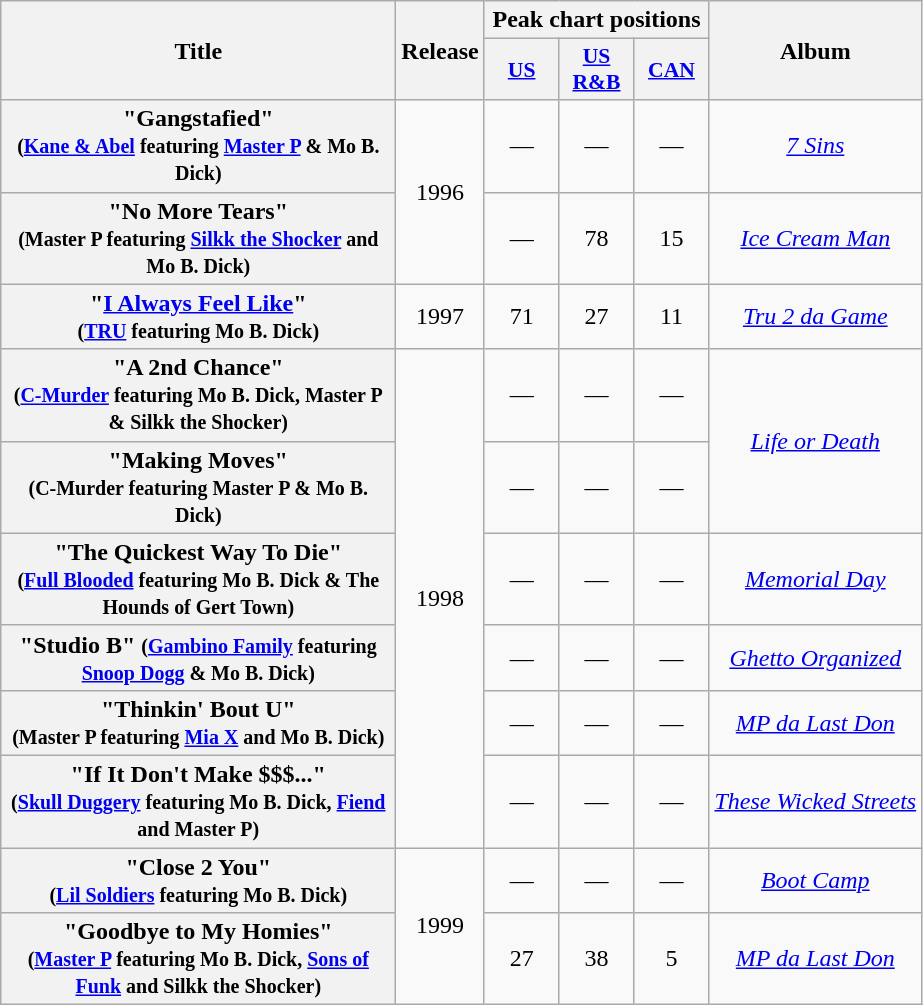<table class="wikitable plainrowheaders" style="text-align:center;">
<tr>
<th scope="col" rowspan="2" style="width:16em;">Title</th>
<th scope="col" rowspan="2">Release</th>
<th scope="col" colspan="3">Peak chart positions</th>
<th scope="col" rowspan="2">Album</th>
</tr>
<tr>
<th style="width:3em;font-size:90%;"><a href='#'>US</a><br></th>
<th style="width:3em;font-size:90%;"><a href='#'>US<br>R&B</a><br></th>
<th style="width:3em;font-size:90%;"><a href='#'>CAN</a><br></th>
</tr>
<tr>
<th scope="row">"Gangstafied"<br><small>(<a href='#'>Kane & Abel</a> featuring <a href='#'>Master P</a> & Mo B. Dick)</small></th>
<td rowspan="2">1996</td>
<td>—</td>
<td>—</td>
<td>—</td>
<td><em><a href='#'>7 Sins</a></em></td>
</tr>
<tr>
<th scope="row">"No More Tears"<br><small>(Master P featuring <a href='#'>Silkk the Shocker</a> and Mo B. Dick)</small></th>
<td>—</td>
<td>78</td>
<td>15</td>
<td><em><a href='#'>Ice Cream Man</a></em></td>
</tr>
<tr>
<th scope="row">"<a href='#'>I Always Feel Like</a>"<br><small>(<a href='#'>TRU</a> featuring Mo B. Dick)</small></th>
<td>1997</td>
<td>71</td>
<td>27</td>
<td>11</td>
<td><em><a href='#'>Tru 2 da Game</a></em></td>
</tr>
<tr>
<th scope="row">"A 2nd Chance"<br><small>(<a href='#'>C-Murder</a> featuring Mo B. Dick, Master P & Silkk the Shocker)</small></th>
<td rowspan="6">1998</td>
<td>—</td>
<td>—</td>
<td>—</td>
<td rowspan="2"><em><a href='#'>Life or Death</a></em></td>
</tr>
<tr>
<th scope="row">"Making Moves"<br><small>(C-Murder featuring Master P & Mo B. Dick)</small></th>
<td>—</td>
<td>—</td>
<td>—</td>
</tr>
<tr>
<th scope="row">"The Quickest Way To Die"<br><small>(<a href='#'>Full Blooded</a> featuring Mo B. Dick & The Hounds of Gert Town)</small></th>
<td>—</td>
<td>—</td>
<td>—</td>
<td><em><a href='#'>Memorial Day</a></em></td>
</tr>
<tr>
<th scope="row">"Studio B" <small>(<a href='#'>Gambino Family</a> featuring <a href='#'>Snoop Dogg</a> & Mo B. Dick)</small></th>
<td>—</td>
<td>—</td>
<td>—</td>
<td><em><a href='#'>Ghetto Organized</a></em></td>
</tr>
<tr>
<th scope="row">"Thinkin' Bout U"<br><small>(Master P featuring <a href='#'>Mia X</a> and Mo B. Dick)</small></th>
<td>—</td>
<td>—</td>
<td>—</td>
<td><em><a href='#'>MP da Last Don</a></em></td>
</tr>
<tr>
<th scope="row">"If It Don't Make $$$..."<br><small>(<a href='#'>Skull Duggery</a> featuring Mo B. Dick, <a href='#'>Fiend</a> and Master P)</small></th>
<td>—</td>
<td>—</td>
<td>—</td>
<td><em><a href='#'>These Wicked Streets</a></em></td>
</tr>
<tr>
<th scope="row">"Close 2 You"<br><small>(<a href='#'>Lil Soldiers</a> featuring Mo B. Dick)</small></th>
<td rowspan="2">1999</td>
<td>—</td>
<td>—</td>
<td>—</td>
<td><em><a href='#'>Boot Camp</a></em></td>
</tr>
<tr>
<th scope="row">"Goodbye to My Homies"<br><small>(<a href='#'>Master P</a> featuring Mo B. Dick, <a href='#'>Sons of Funk</a> and Silkk the Shocker)</small></th>
<td>27</td>
<td>38</td>
<td>5</td>
<td><em><a href='#'>MP da Last Don</a></em></td>
</tr>
</table>
